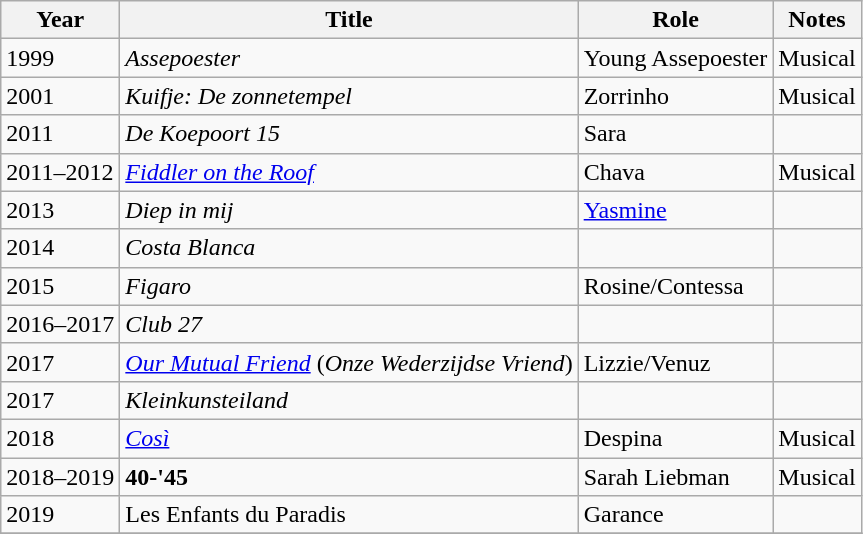<table class="wikitable sortable">
<tr>
<th>Year</th>
<th>Title</th>
<th>Role</th>
<th class="unsortable">Notes</th>
</tr>
<tr>
<td>1999</td>
<td><em>Assepoester</em></td>
<td>Young Assepoester</td>
<td>Musical</td>
</tr>
<tr>
<td>2001</td>
<td><em>Kuifje: De zonnetempel</em></td>
<td>Zorrinho</td>
<td>Musical</td>
</tr>
<tr>
<td>2011</td>
<td><em>De Koepoort 15</em></td>
<td>Sara</td>
<td></td>
</tr>
<tr>
<td>2011–2012</td>
<td><em><a href='#'>Fiddler on the Roof</a></em></td>
<td>Chava</td>
<td>Musical</td>
</tr>
<tr>
<td>2013</td>
<td><em>Diep in mij</em></td>
<td><a href='#'>Yasmine</a></td>
<td></td>
</tr>
<tr>
<td>2014</td>
<td><em>Costa Blanca</em></td>
<td></td>
<td></td>
</tr>
<tr>
<td>2015</td>
<td><em>Figaro</em></td>
<td>Rosine/Contessa</td>
<td></td>
</tr>
<tr>
<td>2016–2017</td>
<td><em>Club 27</em></td>
<td></td>
<td></td>
</tr>
<tr>
<td>2017</td>
<td><em><a href='#'>Our Mutual Friend</a></em> (<em>Onze Wederzijdse Vriend</em>)</td>
<td>Lizzie/Venuz</td>
<td></td>
</tr>
<tr>
<td>2017</td>
<td><em>Kleinkunsteiland</em></td>
<td></td>
<td></td>
</tr>
<tr>
<td>2018</td>
<td><em><a href='#'>Così</a></em></td>
<td>Despina</td>
<td>Musical</td>
</tr>
<tr>
<td>2018–2019</td>
<td><strong>40-'45<em></td>
<td>Sarah Liebman</td>
<td>Musical</td>
</tr>
<tr>
<td>2019</td>
<td></em>Les Enfants du Paradis<em></td>
<td>Garance</td>
<td></td>
</tr>
<tr>
</tr>
</table>
